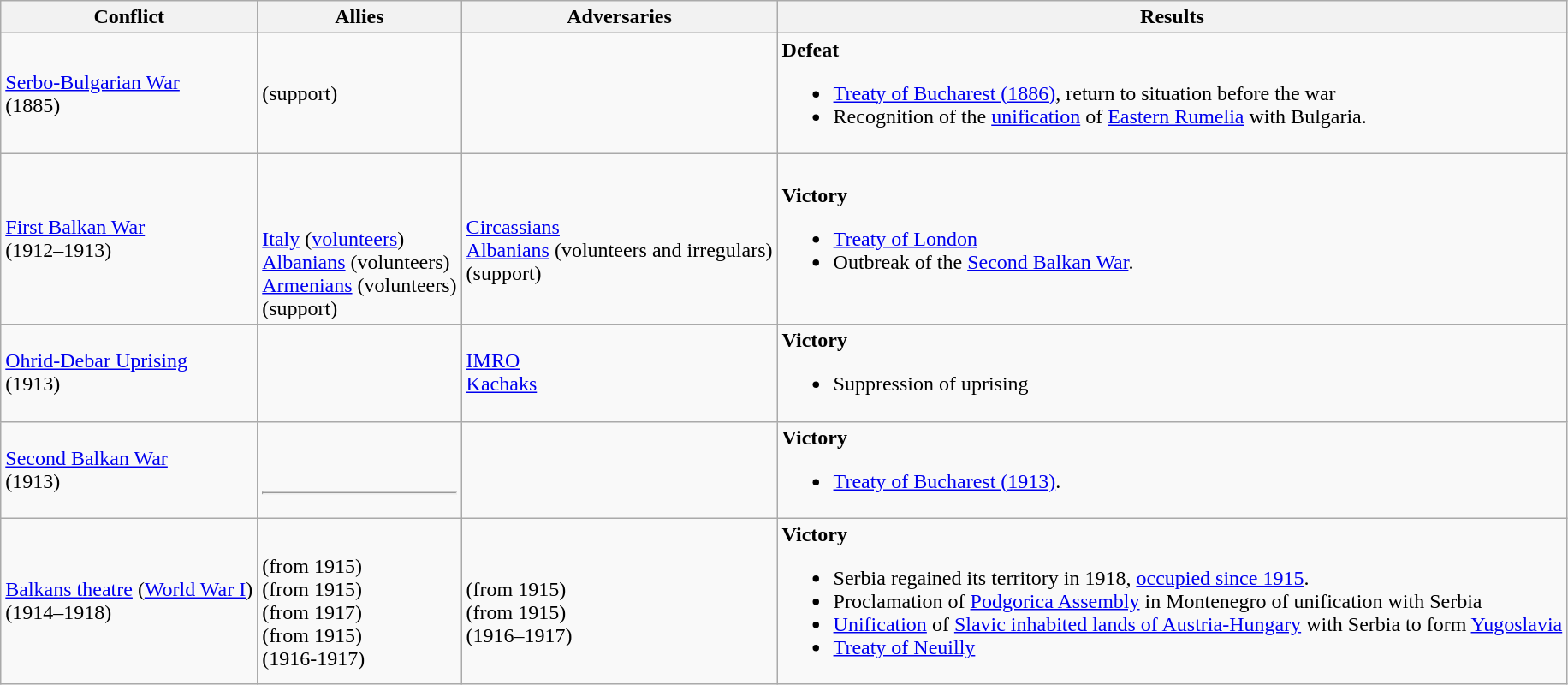<table class="wikitable">
<tr>
<th>Conflict</th>
<th>Allies</th>
<th>Adversaries</th>
<th>Results</th>
</tr>
<tr>
<td><a href='#'>Serbo-Bulgarian War</a><br>(1885)</td>
<td> (support)</td>
<td></td>
<td><strong>Defeat</strong><br><ul><li><a href='#'>Treaty of Bucharest (1886)</a>, return to situation before the war</li><li>Recognition of the <a href='#'>unification</a> of <a href='#'>Eastern Rumelia</a> with Bulgaria.</li></ul></td>
</tr>
<tr>
<td><a href='#'>First Balkan War</a><br>(1912–1913)</td>
<td> <br> <br> <br> <a href='#'>Italy</a> (<a href='#'>volunteers</a>) <br> <a href='#'>Albanians</a> (volunteers) <br> <a href='#'>Armenians</a> (volunteers) <br> (support)</td>
<td> <br> <a href='#'>Circassians</a> <br> <a href='#'>Albanians</a> (volunteers and irregulars) <br> (support)</td>
<td><strong>Victory</strong><br><ul><li><a href='#'>Treaty of London</a></li><li>Outbreak of the <a href='#'>Second Balkan War</a>.</li></ul></td>
</tr>
<tr>
<td><a href='#'>Ohrid-Debar Uprising</a><br>(1913)</td>
<td></td>
<td> <a href='#'>IMRO</a> <br> <a href='#'>Kachaks</a></td>
<td><strong>Victory</strong><br><ul><li>Suppression of uprising</li></ul></td>
</tr>
<tr>
<td><a href='#'>Second Balkan War</a><br>(1913)</td>
<td> <br> <br> <hr></td>
<td></td>
<td><strong>Victory</strong><br><ul><li><a href='#'>Treaty of Bucharest (1913)</a>.</li></ul></td>
</tr>
<tr>
<td><a href='#'>Balkans theatre</a> (<a href='#'>World War I</a>) <br> (1914–1918)</td>
<td><br> (from 1915)<br> (from 1915)<br> (from 1917)<br> (from 1915)<br> (1916-1917)</td>
<td><br> (from 1915)<br> (from 1915)<br> (1916–1917)</td>
<td><strong>Victory</strong><br><ul><li>Serbia regained its territory in 1918, <a href='#'>occupied since 1915</a>.</li><li>Proclamation of <a href='#'>Podgorica Assembly</a> in Montenegro of unification with Serbia</li><li><a href='#'>Unification</a> of <a href='#'>Slavic inhabited lands of Austria-Hungary</a> with Serbia to form <a href='#'>Yugoslavia</a></li><li><a href='#'>Treaty of Neuilly</a></li></ul></td>
</tr>
</table>
